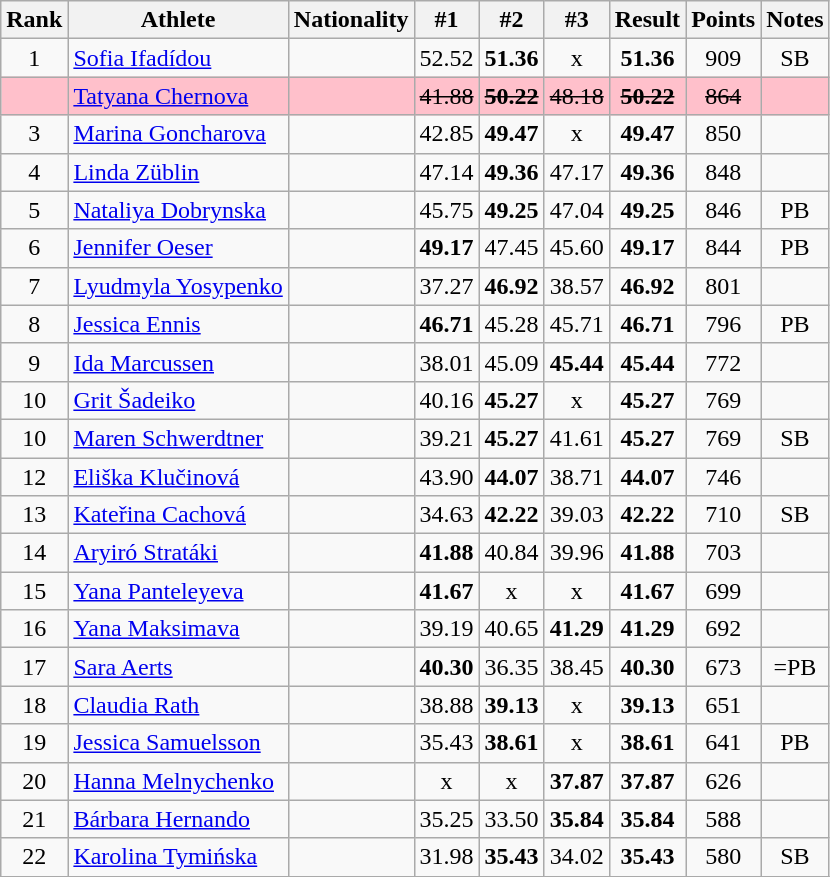<table class="wikitable sortable" style="text-align:center">
<tr>
<th>Rank</th>
<th>Athlete</th>
<th>Nationality</th>
<th>#1</th>
<th>#2</th>
<th>#3</th>
<th>Result</th>
<th>Points</th>
<th>Notes</th>
</tr>
<tr>
<td>1</td>
<td align="left"><a href='#'>Sofia Ifadídou</a></td>
<td align=left></td>
<td>52.52</td>
<td><strong>51.36</strong></td>
<td>x</td>
<td><strong>51.36</strong></td>
<td>909</td>
<td>SB</td>
</tr>
<tr bgcolor=pink>
<td></td>
<td align="left"><a href='#'>Tatyana Chernova</a></td>
<td align=left></td>
<td><s>41.88 </s></td>
<td><s><strong>50.22</strong> </s></td>
<td><s>48.18 </s></td>
<td><s><strong>50.22</strong> </s></td>
<td><s>864 </s></td>
<td></td>
</tr>
<tr>
<td>3</td>
<td align="left"><a href='#'>Marina Goncharova</a></td>
<td align=left></td>
<td>42.85</td>
<td><strong>49.47</strong></td>
<td>x</td>
<td><strong>49.47</strong></td>
<td>850</td>
<td></td>
</tr>
<tr>
<td>4</td>
<td align="left"><a href='#'>Linda Züblin</a></td>
<td align=left></td>
<td>47.14</td>
<td><strong>49.36</strong></td>
<td>47.17</td>
<td><strong>49.36</strong></td>
<td>848</td>
<td></td>
</tr>
<tr>
<td>5</td>
<td align="left"><a href='#'>Nataliya Dobrynska</a></td>
<td align=left></td>
<td>45.75</td>
<td><strong>49.25</strong></td>
<td>47.04</td>
<td><strong>49.25</strong></td>
<td>846</td>
<td>PB</td>
</tr>
<tr>
<td>6</td>
<td align="left"><a href='#'>Jennifer Oeser</a></td>
<td align=left></td>
<td><strong>49.17</strong></td>
<td>47.45</td>
<td>45.60</td>
<td><strong>49.17</strong></td>
<td>844</td>
<td>PB</td>
</tr>
<tr>
<td>7</td>
<td align="left"><a href='#'>Lyudmyla Yosypenko</a></td>
<td align=left></td>
<td>37.27</td>
<td><strong>46.92</strong></td>
<td>38.57</td>
<td><strong>46.92</strong></td>
<td>801</td>
<td></td>
</tr>
<tr>
<td>8</td>
<td align="left"><a href='#'>Jessica Ennis</a></td>
<td align=left></td>
<td><strong>46.71</strong></td>
<td>45.28</td>
<td>45.71</td>
<td><strong>46.71</strong></td>
<td>796</td>
<td>PB</td>
</tr>
<tr>
<td>9</td>
<td align="left"><a href='#'>Ida Marcussen</a></td>
<td align=left></td>
<td>38.01</td>
<td>45.09</td>
<td><strong>45.44</strong></td>
<td><strong>45.44</strong></td>
<td>772</td>
<td></td>
</tr>
<tr>
<td>10</td>
<td align="left"><a href='#'>Grit Šadeiko</a></td>
<td align=left></td>
<td>40.16</td>
<td><strong>45.27</strong></td>
<td>x</td>
<td><strong>45.27</strong></td>
<td>769</td>
<td></td>
</tr>
<tr>
<td>10</td>
<td align="left"><a href='#'>Maren Schwerdtner</a></td>
<td align=left></td>
<td>39.21</td>
<td><strong>45.27</strong></td>
<td>41.61</td>
<td><strong>45.27</strong></td>
<td>769</td>
<td>SB</td>
</tr>
<tr>
<td>12</td>
<td align="left"><a href='#'>Eliška Klučinová</a></td>
<td align=left></td>
<td>43.90</td>
<td><strong>44.07</strong></td>
<td>38.71</td>
<td><strong>44.07</strong></td>
<td>746</td>
<td></td>
</tr>
<tr>
<td>13</td>
<td align="left"><a href='#'>Kateřina Cachová</a></td>
<td align=left></td>
<td>34.63</td>
<td><strong>42.22</strong></td>
<td>39.03</td>
<td><strong>42.22</strong></td>
<td>710</td>
<td>SB</td>
</tr>
<tr>
<td>14</td>
<td align="left"><a href='#'>Aryiró Stratáki</a></td>
<td align=left></td>
<td><strong>41.88</strong></td>
<td>40.84</td>
<td>39.96</td>
<td><strong>41.88</strong></td>
<td>703</td>
<td></td>
</tr>
<tr>
<td>15</td>
<td align="left"><a href='#'>Yana Panteleyeva</a></td>
<td align=left></td>
<td><strong>41.67</strong></td>
<td>x</td>
<td>x</td>
<td><strong>41.67</strong></td>
<td>699</td>
<td></td>
</tr>
<tr>
<td>16</td>
<td align="left"><a href='#'>Yana Maksimava</a></td>
<td align=left></td>
<td>39.19</td>
<td>40.65</td>
<td><strong>41.29</strong></td>
<td><strong>41.29</strong></td>
<td>692</td>
<td></td>
</tr>
<tr>
<td>17</td>
<td align="left"><a href='#'>Sara Aerts</a></td>
<td align=left></td>
<td><strong>40.30</strong></td>
<td>36.35</td>
<td>38.45</td>
<td><strong>40.30</strong></td>
<td>673</td>
<td>=PB</td>
</tr>
<tr>
<td>18</td>
<td align="left"><a href='#'>Claudia Rath</a></td>
<td align=left></td>
<td>38.88</td>
<td><strong>39.13</strong></td>
<td>x</td>
<td><strong>39.13</strong></td>
<td>651</td>
<td></td>
</tr>
<tr>
<td>19</td>
<td align="left"><a href='#'>Jessica Samuelsson</a></td>
<td align=left></td>
<td>35.43</td>
<td><strong>38.61</strong></td>
<td>x</td>
<td><strong>38.61</strong></td>
<td>641</td>
<td>PB</td>
</tr>
<tr>
<td>20</td>
<td align="left"><a href='#'>Hanna Melnychenko</a></td>
<td align=left></td>
<td>x</td>
<td>x</td>
<td><strong>37.87</strong></td>
<td><strong>37.87</strong></td>
<td>626</td>
<td></td>
</tr>
<tr>
<td>21</td>
<td align="left"><a href='#'>Bárbara Hernando</a></td>
<td align=left></td>
<td>35.25</td>
<td>33.50</td>
<td><strong>35.84</strong></td>
<td><strong>35.84</strong></td>
<td>588</td>
<td></td>
</tr>
<tr>
<td>22</td>
<td align="left"><a href='#'>Karolina Tymińska</a></td>
<td align=left></td>
<td>31.98</td>
<td><strong>35.43</strong></td>
<td>34.02</td>
<td><strong>35.43</strong></td>
<td>580</td>
<td>SB</td>
</tr>
<tr>
</tr>
</table>
